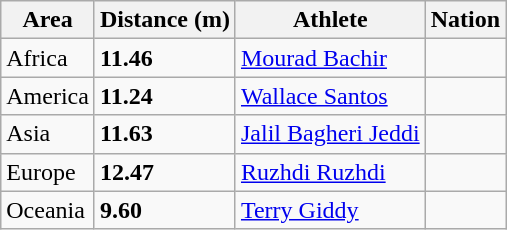<table class="wikitable">
<tr>
<th>Area</th>
<th>Distance (m)</th>
<th>Athlete</th>
<th>Nation</th>
</tr>
<tr>
<td>Africa</td>
<td><strong>11.46</strong></td>
<td><a href='#'>Mourad Bachir</a></td>
<td></td>
</tr>
<tr>
<td>America</td>
<td><strong>11.24</strong></td>
<td><a href='#'>Wallace Santos</a></td>
<td></td>
</tr>
<tr>
<td>Asia</td>
<td><strong>11.63</strong></td>
<td><a href='#'>Jalil Bagheri Jeddi</a></td>
<td></td>
</tr>
<tr>
<td>Europe</td>
<td><strong>12.47</strong> </td>
<td><a href='#'>Ruzhdi Ruzhdi</a></td>
<td></td>
</tr>
<tr>
<td>Oceania</td>
<td><strong>9.60</strong></td>
<td><a href='#'>Terry Giddy</a></td>
<td></td>
</tr>
</table>
